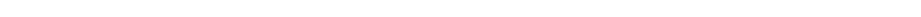<table style="width:66%; text-align:center;">
<tr style="color:white;">
<td style="background:"><strong>16</strong></td>
<td style="background:"><strong>29</strong></td>
<td style="background:"><strong>6</strong></td>
<td style="background:"><strong>54</strong></td>
</tr>
</table>
